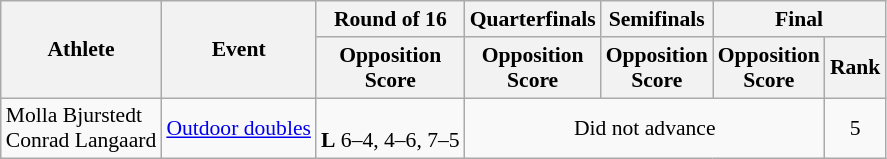<table class=wikitable style="font-size:90%">
<tr>
<th rowspan="2">Athlete</th>
<th rowspan="2">Event</th>
<th>Round of 16</th>
<th>Quarterfinals</th>
<th>Semifinals</th>
<th colspan="2">Final</th>
</tr>
<tr>
<th>Opposition<br>Score</th>
<th>Opposition<br>Score</th>
<th>Opposition<br>Score</th>
<th>Opposition<br>Score</th>
<th>Rank</th>
</tr>
<tr>
<td>Molla Bjurstedt <br> Conrad Langaard</td>
<td><a href='#'>Outdoor doubles</a></td>
<td align=center> <br> <strong>L</strong> 6–4, 4–6, 7–5</td>
<td align=center colspan=3>Did not advance</td>
<td align=center>5</td>
</tr>
</table>
